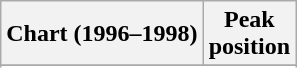<table class="wikitable sortable plainrowheaders">
<tr>
<th>Chart (1996–1998)</th>
<th>Peak<br>position</th>
</tr>
<tr>
</tr>
<tr>
</tr>
<tr>
</tr>
<tr>
</tr>
<tr>
</tr>
<tr>
</tr>
<tr>
</tr>
<tr>
</tr>
</table>
